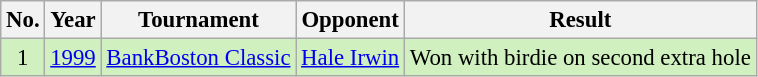<table class="wikitable" style="font-size:95%;">
<tr>
<th>No.</th>
<th>Year</th>
<th>Tournament</th>
<th>Opponent</th>
<th>Result</th>
</tr>
<tr style="background:#D0F0C0;">
<td align=center>1</td>
<td><a href='#'>1999</a></td>
<td><a href='#'>BankBoston Classic</a></td>
<td> <a href='#'>Hale Irwin</a></td>
<td>Won with birdie on second extra hole</td>
</tr>
</table>
